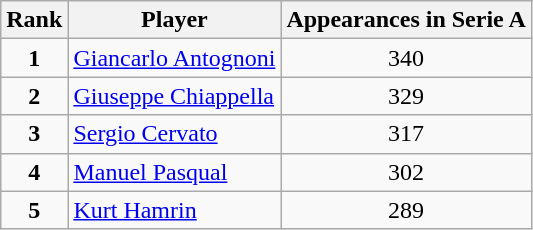<table class="wikitable sortable">
<tr>
<th style="text-align:center">Rank</th>
<th style="text-align:center">Player</th>
<th style="text-align:center">Appearances in Serie A</th>
</tr>
<tr align=center>
<td><strong>1</strong></td>
<td align=left> <a href='#'>Giancarlo Antognoni</a></td>
<td>340</td>
</tr>
<tr align=center>
<td><strong>2</strong></td>
<td align=left>  <a href='#'>Giuseppe Chiappella</a></td>
<td>329</td>
</tr>
<tr align=center>
<td><strong>3</strong></td>
<td align=left>  <a href='#'>Sergio Cervato</a></td>
<td>317</td>
</tr>
<tr align=center>
<td><strong>4</strong></td>
<td align=left>  <a href='#'>Manuel Pasqual</a></td>
<td>302</td>
</tr>
<tr align=center>
<td><strong>5</strong></td>
<td align=left>  <a href='#'>Kurt Hamrin</a></td>
<td>289</td>
</tr>
</table>
